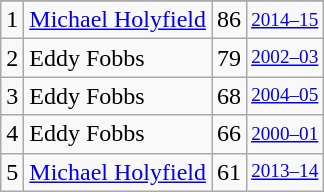<table class="wikitable">
<tr>
</tr>
<tr>
<td>1</td>
<td><a href='#'>Michael Holyfield</a></td>
<td>86</td>
<td style="font-size:80%;"><a href='#'>2014–15</a></td>
</tr>
<tr>
<td>2</td>
<td>Eddy Fobbs</td>
<td>79</td>
<td style="font-size:80%;"><a href='#'>2002–03</a></td>
</tr>
<tr>
<td>3</td>
<td>Eddy Fobbs</td>
<td>68</td>
<td style="font-size:80%;"><a href='#'>2004–05</a></td>
</tr>
<tr>
<td>4</td>
<td>Eddy Fobbs</td>
<td>66</td>
<td style="font-size:80%;"><a href='#'>2000–01</a></td>
</tr>
<tr>
<td>5</td>
<td><a href='#'>Michael Holyfield</a></td>
<td>61</td>
<td style="font-size:80%;"><a href='#'>2013–14</a></td>
</tr>
</table>
